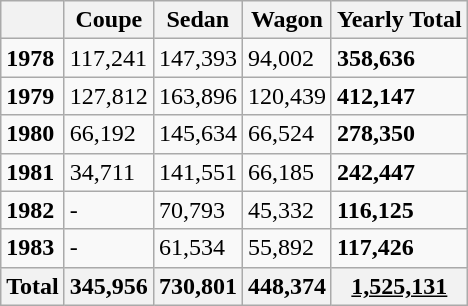<table class="wikitable">
<tr>
<th></th>
<th>Coupe</th>
<th>Sedan</th>
<th>Wagon</th>
<th>Yearly Total</th>
</tr>
<tr>
<td><strong>1978</strong></td>
<td>117,241</td>
<td>147,393</td>
<td>94,002</td>
<td><strong>358,636</strong></td>
</tr>
<tr>
<td><strong>1979</strong></td>
<td>127,812</td>
<td>163,896</td>
<td>120,439</td>
<td><strong>412,147</strong></td>
</tr>
<tr>
<td><strong>1980</strong></td>
<td>66,192</td>
<td>145,634</td>
<td>66,524</td>
<td><strong>278,350</strong></td>
</tr>
<tr>
<td><strong>1981</strong></td>
<td>34,711</td>
<td>141,551</td>
<td>66,185</td>
<td><strong>242,447</strong></td>
</tr>
<tr>
<td><strong>1982</strong></td>
<td>-</td>
<td>70,793</td>
<td>45,332</td>
<td><strong>116,125</strong></td>
</tr>
<tr>
<td><strong>1983</strong></td>
<td>-</td>
<td>61,534</td>
<td>55,892</td>
<td><strong>117,426</strong></td>
</tr>
<tr>
<th>Total</th>
<th>345,956</th>
<th>730,801</th>
<th>448,374</th>
<th><u>1,525,131</u></th>
</tr>
</table>
